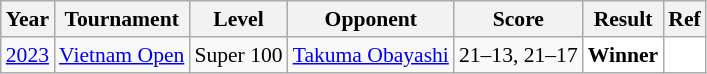<table class="sortable wikitable" style="font-size: 90%;">
<tr>
<th>Year</th>
<th>Tournament</th>
<th>Level</th>
<th>Opponent</th>
<th>Score</th>
<th>Result</th>
<th>Ref</th>
</tr>
<tr>
<td align="center"><a href='#'>2023</a></td>
<td align="left"><a href='#'>Vietnam Open</a></td>
<td align="left">Super 100</td>
<td align="left"> <a href='#'>Takuma Obayashi</a></td>
<td align="left">21–13, 21–17</td>
<td style="text-align:left; background:white"> <strong>Winner</strong></td>
<td style="text-align:center; background:white"></td>
</tr>
</table>
